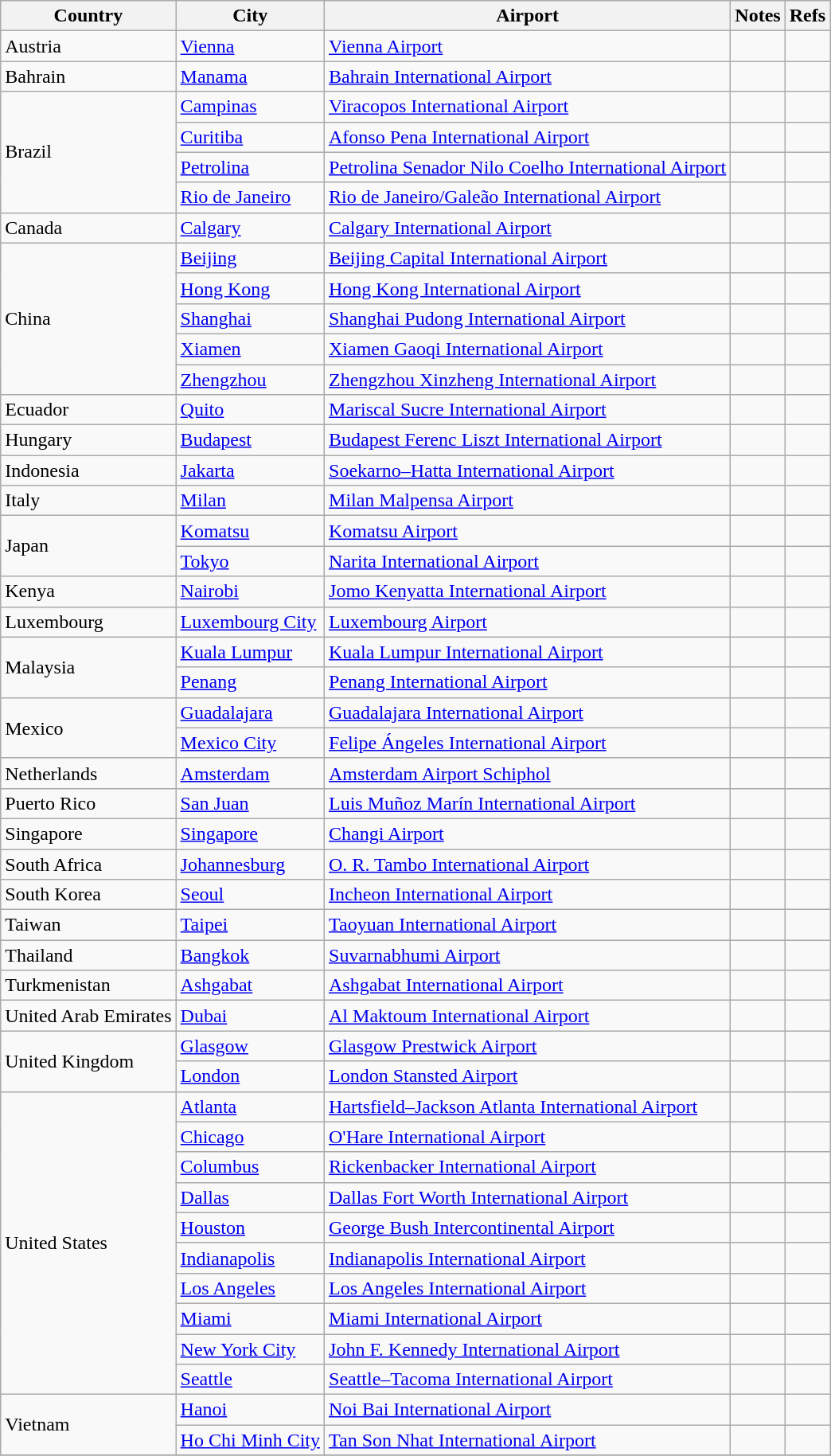<table class="sortable wikitable">
<tr>
<th>Country</th>
<th>City</th>
<th>Airport</th>
<th>Notes</th>
<th>Refs</th>
</tr>
<tr>
<td>Austria</td>
<td><a href='#'>Vienna</a></td>
<td><a href='#'>Vienna Airport</a></td>
<td align=center></td>
<td align=center></td>
</tr>
<tr>
<td>Bahrain</td>
<td><a href='#'>Manama</a></td>
<td><a href='#'>Bahrain International Airport</a></td>
<td align=center></td>
<td align=center></td>
</tr>
<tr>
<td rowspan="4">Brazil</td>
<td><a href='#'>Campinas</a></td>
<td><a href='#'>Viracopos International Airport</a></td>
<td align=center></td>
<td align=center></td>
</tr>
<tr>
<td><a href='#'>Curitiba</a></td>
<td><a href='#'>Afonso Pena International Airport</a></td>
<td align=center></td>
<td align=center></td>
</tr>
<tr>
<td><a href='#'>Petrolina</a></td>
<td><a href='#'> Petrolina Senador Nilo Coelho International Airport</a></td>
<td align=center></td>
<td align=center></td>
</tr>
<tr>
<td><a href='#'>Rio de Janeiro</a></td>
<td><a href='#'>Rio de Janeiro/Galeão International Airport</a></td>
<td align=center></td>
<td align=center></td>
</tr>
<tr>
<td>Canada</td>
<td><a href='#'>Calgary</a></td>
<td><a href='#'>Calgary International Airport</a></td>
<td align=center></td>
<td align=center></td>
</tr>
<tr>
<td rowspan="5">China</td>
<td><a href='#'>Beijing</a></td>
<td><a href='#'>Beijing Capital International Airport</a></td>
<td align=center></td>
<td align=center></td>
</tr>
<tr>
<td><a href='#'>Hong Kong</a></td>
<td><a href='#'>Hong Kong International Airport</a></td>
<td align=center></td>
<td align=center></td>
</tr>
<tr>
<td><a href='#'>Shanghai</a></td>
<td><a href='#'>Shanghai Pudong International Airport</a></td>
<td align=center></td>
<td align=center></td>
</tr>
<tr>
<td><a href='#'>Xiamen</a></td>
<td><a href='#'>Xiamen Gaoqi International Airport</a></td>
<td align=center></td>
<td align=center></td>
</tr>
<tr>
<td><a href='#'>Zhengzhou</a></td>
<td><a href='#'>Zhengzhou Xinzheng International Airport</a></td>
<td align=center></td>
<td align=center></td>
</tr>
<tr>
<td>Ecuador</td>
<td><a href='#'>Quito</a></td>
<td><a href='#'>Mariscal Sucre International Airport</a></td>
<td align=center></td>
<td align=center></td>
</tr>
<tr>
<td>Hungary</td>
<td><a href='#'>Budapest</a></td>
<td><a href='#'>Budapest Ferenc Liszt International Airport</a></td>
<td align=center></td>
<td align=center></td>
</tr>
<tr>
<td>Indonesia</td>
<td><a href='#'>Jakarta</a></td>
<td><a href='#'>Soekarno–Hatta International Airport</a></td>
<td align=center></td>
<td align=center></td>
</tr>
<tr>
<td>Italy</td>
<td><a href='#'>Milan</a></td>
<td><a href='#'>Milan Malpensa Airport</a></td>
<td align=center></td>
<td align=center></td>
</tr>
<tr>
<td rowspan="2">Japan</td>
<td><a href='#'>Komatsu</a></td>
<td><a href='#'>Komatsu Airport</a></td>
<td align=center></td>
<td align=center></td>
</tr>
<tr>
<td><a href='#'>Tokyo</a></td>
<td><a href='#'>Narita International Airport</a></td>
<td align=center></td>
<td align=center></td>
</tr>
<tr>
<td>Kenya</td>
<td><a href='#'>Nairobi</a></td>
<td><a href='#'>Jomo Kenyatta International Airport</a></td>
<td align=center></td>
<td align=center></td>
</tr>
<tr>
<td>Luxembourg</td>
<td><a href='#'>Luxembourg City</a></td>
<td><a href='#'>Luxembourg Airport</a></td>
<td></td>
<td align=center></td>
</tr>
<tr>
<td rowspan="2">Malaysia</td>
<td><a href='#'>Kuala Lumpur</a></td>
<td><a href='#'>Kuala Lumpur International Airport</a></td>
<td align=center></td>
<td align=center></td>
</tr>
<tr>
<td><a href='#'>Penang</a></td>
<td><a href='#'>Penang International Airport</a></td>
<td align=center></td>
<td align=center></td>
</tr>
<tr>
<td rowspan="2">Mexico</td>
<td><a href='#'>Guadalajara</a></td>
<td><a href='#'>Guadalajara International Airport</a></td>
<td align=center></td>
<td align=center></td>
</tr>
<tr>
<td><a href='#'>Mexico City</a></td>
<td><a href='#'>Felipe Ángeles International Airport</a></td>
<td align=center></td>
<td align=center></td>
</tr>
<tr>
<td>Netherlands</td>
<td><a href='#'>Amsterdam</a></td>
<td><a href='#'>Amsterdam Airport Schiphol</a></td>
<td align=center></td>
<td align=center></td>
</tr>
<tr>
<td>Puerto Rico</td>
<td><a href='#'>San Juan</a></td>
<td><a href='#'>Luis Muñoz Marín International Airport</a></td>
<td align=center></td>
<td align=center></td>
</tr>
<tr>
<td>Singapore</td>
<td><a href='#'>Singapore</a></td>
<td><a href='#'>Changi Airport</a></td>
<td align=center></td>
<td align=center></td>
</tr>
<tr>
<td>South Africa</td>
<td><a href='#'>Johannesburg</a></td>
<td><a href='#'>O. R. Tambo International Airport</a></td>
<td align=center></td>
<td align=center></td>
</tr>
<tr>
<td>South Korea</td>
<td><a href='#'>Seoul</a></td>
<td><a href='#'>Incheon International Airport</a></td>
<td align=center></td>
<td align=center></td>
</tr>
<tr>
<td>Taiwan</td>
<td><a href='#'>Taipei</a></td>
<td><a href='#'>Taoyuan International Airport</a></td>
<td align=center></td>
<td align=center></td>
</tr>
<tr>
<td>Thailand</td>
<td><a href='#'>Bangkok</a></td>
<td><a href='#'>Suvarnabhumi Airport</a></td>
<td align=center></td>
<td align=center></td>
</tr>
<tr>
<td>Turkmenistan</td>
<td><a href='#'>Ashgabat</a></td>
<td><a href='#'>Ashgabat International Airport</a></td>
<td align=center></td>
<td align=center></td>
</tr>
<tr>
<td>United Arab Emirates</td>
<td><a href='#'>Dubai</a></td>
<td><a href='#'>Al Maktoum International Airport</a></td>
<td align=center></td>
<td align=center></td>
</tr>
<tr>
<td rowspan="2">United Kingdom</td>
<td><a href='#'>Glasgow</a></td>
<td><a href='#'>Glasgow Prestwick Airport</a></td>
<td align=center></td>
<td align=center></td>
</tr>
<tr>
<td><a href='#'>London</a></td>
<td><a href='#'>London Stansted Airport</a></td>
<td align=center></td>
<td align=center></td>
</tr>
<tr>
<td rowspan="10">United States</td>
<td><a href='#'>Atlanta</a></td>
<td><a href='#'>Hartsfield–Jackson Atlanta International Airport</a></td>
<td align=center></td>
<td align=center></td>
</tr>
<tr>
<td><a href='#'>Chicago</a></td>
<td><a href='#'>O'Hare International Airport</a></td>
<td align=center></td>
<td align=center></td>
</tr>
<tr>
<td><a href='#'>Columbus</a></td>
<td><a href='#'>Rickenbacker International Airport</a></td>
<td align=center></td>
<td align=center></td>
</tr>
<tr>
<td><a href='#'>Dallas</a></td>
<td><a href='#'>Dallas Fort Worth International Airport</a></td>
<td align=center></td>
<td align=center></td>
</tr>
<tr>
<td><a href='#'>Houston</a></td>
<td><a href='#'>George Bush Intercontinental Airport</a></td>
<td align=center></td>
<td align=center></td>
</tr>
<tr>
<td><a href='#'>Indianapolis</a></td>
<td><a href='#'>Indianapolis International Airport</a></td>
<td align=center></td>
<td align=center></td>
</tr>
<tr>
<td><a href='#'>Los Angeles</a></td>
<td><a href='#'>Los Angeles International Airport</a></td>
<td align=center></td>
<td align=center></td>
</tr>
<tr>
<td><a href='#'>Miami</a></td>
<td><a href='#'>Miami International Airport</a></td>
<td align=center></td>
<td align=center></td>
</tr>
<tr>
<td><a href='#'>New York City</a></td>
<td><a href='#'>John F. Kennedy International Airport</a></td>
<td align=center></td>
<td align=center></td>
</tr>
<tr>
<td><a href='#'>Seattle</a></td>
<td><a href='#'>Seattle–Tacoma International Airport</a></td>
<td align=center></td>
<td align=center></td>
</tr>
<tr>
<td rowspan="2">Vietnam</td>
<td><a href='#'>Hanoi</a></td>
<td><a href='#'>Noi Bai International Airport</a></td>
<td align=center></td>
<td align=center></td>
</tr>
<tr>
<td><a href='#'>Ho Chi Minh City</a></td>
<td><a href='#'>Tan Son Nhat International Airport</a></td>
<td align=center></td>
<td align=center></td>
</tr>
<tr>
</tr>
</table>
